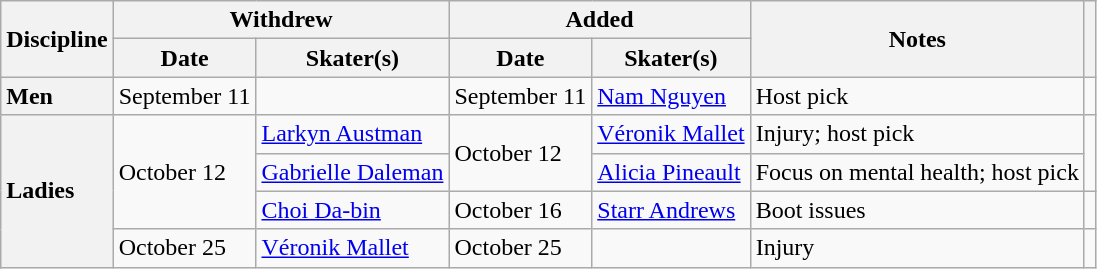<table class="wikitable unsortable">
<tr>
<th scope="col" rowspan=2>Discipline</th>
<th scope="col" colspan=2>Withdrew</th>
<th scope="col" colspan=2>Added</th>
<th scope="col" rowspan=2>Notes</th>
<th scope="col" rowspan=2></th>
</tr>
<tr>
<th>Date</th>
<th>Skater(s)</th>
<th>Date</th>
<th>Skater(s)</th>
</tr>
<tr>
<th scope="row" style="text-align:left">Men</th>
<td>September 11</td>
<td></td>
<td>September 11</td>
<td> <a href='#'>Nam Nguyen</a></td>
<td>Host pick</td>
<td></td>
</tr>
<tr>
<th scope="row" style="text-align:left" rowspan="4">Ladies</th>
<td rowspan="3">October 12</td>
<td> <a href='#'>Larkyn Austman</a></td>
<td rowspan="2">October 12</td>
<td> <a href='#'>Véronik Mallet</a></td>
<td>Injury; host pick</td>
<td rowspan=2></td>
</tr>
<tr>
<td> <a href='#'>Gabrielle Daleman</a></td>
<td> <a href='#'>Alicia Pineault</a></td>
<td>Focus on mental health; host pick</td>
</tr>
<tr>
<td> <a href='#'>Choi Da-bin</a></td>
<td>October 16</td>
<td> <a href='#'>Starr Andrews</a></td>
<td>Boot issues</td>
<td></td>
</tr>
<tr>
<td>October 25</td>
<td> <a href='#'>Véronik Mallet</a></td>
<td>October 25</td>
<td></td>
<td>Injury</td>
<td></td>
</tr>
</table>
